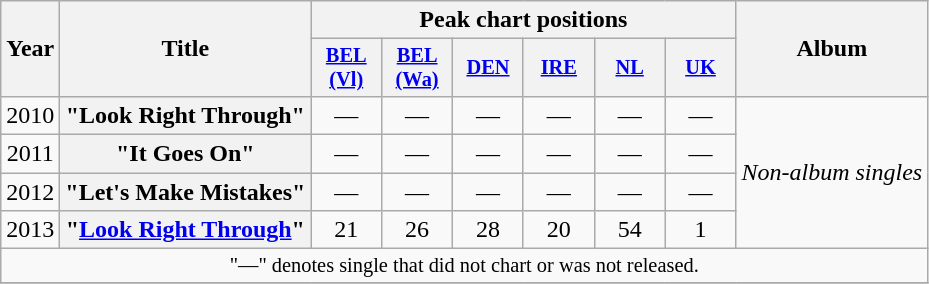<table class="wikitable plainrowheaders" style="text-align:center;">
<tr>
<th scope="col" rowspan="2">Year</th>
<th scope="col" rowspan="2">Title</th>
<th scope="col" colspan="6">Peak chart positions</th>
<th scope="col" rowspan="2">Album</th>
</tr>
<tr>
<th scope="col" style="width:3em;font-size:85%;"><a href='#'>BEL<br>(Vl)</a><br></th>
<th scope="col" style="width:3em;font-size:85%;"><a href='#'>BEL<br>(Wa)</a><br></th>
<th scope="col" style="width:3em;font-size:85%;"><a href='#'>DEN</a><br></th>
<th scope="col" style="width:3em;font-size:85%;"><a href='#'>IRE</a><br></th>
<th scope="col" style="width:3em;font-size:85%;"><a href='#'>NL</a><br></th>
<th scope="col" style="width:3em;font-size:85%;"><a href='#'>UK</a><br></th>
</tr>
<tr>
<td>2010</td>
<th scope="row">"Look Right Through"</th>
<td>—</td>
<td>—</td>
<td>—</td>
<td>—</td>
<td>—</td>
<td>—</td>
<td rowspan="4"><em>Non-album singles</em></td>
</tr>
<tr>
<td>2011</td>
<th scope="row">"It Goes On"</th>
<td>—</td>
<td>—</td>
<td>—</td>
<td>—</td>
<td>—</td>
<td>—</td>
</tr>
<tr>
<td>2012</td>
<th scope="row">"Let's Make Mistakes"</th>
<td>—</td>
<td>—</td>
<td>—</td>
<td>—</td>
<td>—</td>
<td>—</td>
</tr>
<tr>
<td>2013</td>
<th scope="row">"<a href='#'>Look Right Through</a>" </th>
<td>21</td>
<td>26</td>
<td>28</td>
<td>20</td>
<td>54</td>
<td>1</td>
</tr>
<tr>
<td colspan="12" style="text-align:center; font-size:85%;">"—" denotes single that did not chart or was not released.</td>
</tr>
<tr>
</tr>
</table>
